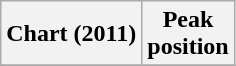<table class="wikitable sortable plainrowheaders" style="text-align:center">
<tr>
<th scope="col">Chart (2011)</th>
<th scope="col">Peak<br>position</th>
</tr>
<tr>
</tr>
</table>
